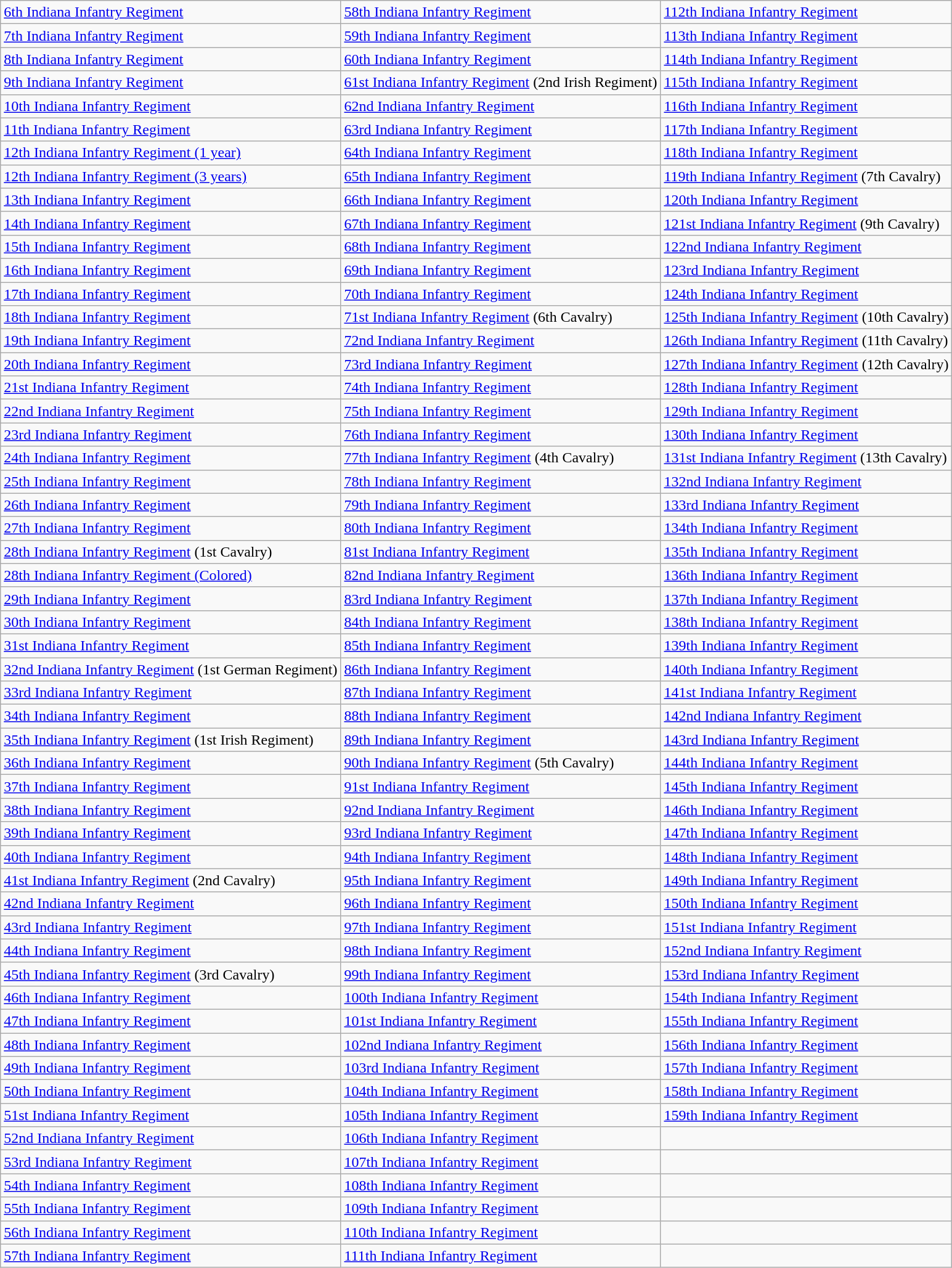<table class="wikitable">
<tr>
<td><a href='#'>6th Indiana Infantry Regiment</a></td>
<td><a href='#'>58th Indiana Infantry Regiment</a></td>
<td><a href='#'>112th Indiana Infantry Regiment</a></td>
</tr>
<tr>
<td><a href='#'>7th Indiana Infantry Regiment</a></td>
<td><a href='#'>59th Indiana Infantry Regiment</a></td>
<td><a href='#'>113th Indiana Infantry Regiment</a></td>
</tr>
<tr>
<td><a href='#'>8th Indiana Infantry Regiment</a></td>
<td><a href='#'>60th Indiana Infantry Regiment</a></td>
<td><a href='#'>114th Indiana Infantry Regiment</a></td>
</tr>
<tr>
<td><a href='#'>9th Indiana Infantry Regiment</a></td>
<td><a href='#'>61st Indiana Infantry Regiment</a> (2nd Irish Regiment)</td>
<td><a href='#'>115th Indiana Infantry Regiment</a></td>
</tr>
<tr>
<td><a href='#'>10th Indiana Infantry Regiment</a></td>
<td><a href='#'>62nd Indiana Infantry Regiment</a></td>
<td><a href='#'>116th Indiana Infantry Regiment</a></td>
</tr>
<tr>
<td><a href='#'>11th Indiana Infantry Regiment</a></td>
<td><a href='#'>63rd Indiana Infantry Regiment</a></td>
<td><a href='#'>117th Indiana Infantry Regiment</a></td>
</tr>
<tr>
<td><a href='#'>12th Indiana Infantry Regiment (1 year)</a></td>
<td><a href='#'>64th Indiana Infantry Regiment</a></td>
<td><a href='#'>118th Indiana Infantry Regiment</a></td>
</tr>
<tr>
<td><a href='#'>12th Indiana Infantry Regiment (3 years)</a></td>
<td><a href='#'>65th Indiana Infantry Regiment</a></td>
<td><a href='#'>119th Indiana Infantry Regiment</a> (7th Cavalry)</td>
</tr>
<tr>
<td><a href='#'>13th Indiana Infantry Regiment</a></td>
<td><a href='#'>66th Indiana Infantry Regiment</a></td>
<td><a href='#'>120th Indiana Infantry Regiment</a></td>
</tr>
<tr>
<td><a href='#'>14th Indiana Infantry Regiment</a></td>
<td><a href='#'>67th Indiana Infantry Regiment</a></td>
<td><a href='#'>121st Indiana Infantry Regiment</a> (9th Cavalry)</td>
</tr>
<tr>
<td><a href='#'>15th Indiana Infantry Regiment</a></td>
<td><a href='#'>68th Indiana Infantry Regiment</a></td>
<td><a href='#'>122nd Indiana Infantry Regiment</a></td>
</tr>
<tr>
<td><a href='#'>16th Indiana Infantry Regiment</a></td>
<td><a href='#'>69th Indiana Infantry Regiment</a></td>
<td><a href='#'>123rd Indiana Infantry Regiment</a></td>
</tr>
<tr>
<td><a href='#'>17th Indiana Infantry Regiment</a></td>
<td><a href='#'>70th Indiana Infantry Regiment</a></td>
<td><a href='#'>124th Indiana Infantry Regiment</a></td>
</tr>
<tr>
<td><a href='#'>18th Indiana Infantry Regiment</a></td>
<td><a href='#'>71st Indiana Infantry Regiment</a> (6th Cavalry)</td>
<td><a href='#'>125th Indiana Infantry Regiment</a> (10th Cavalry)</td>
</tr>
<tr>
<td><a href='#'>19th Indiana Infantry Regiment</a></td>
<td><a href='#'>72nd Indiana Infantry Regiment</a></td>
<td><a href='#'>126th Indiana Infantry Regiment</a> (11th  Cavalry)</td>
</tr>
<tr>
<td><a href='#'>20th Indiana Infantry Regiment</a></td>
<td><a href='#'>73rd Indiana Infantry Regiment</a></td>
<td><a href='#'>127th Indiana Infantry Regiment</a> (12th Cavalry)</td>
</tr>
<tr>
<td><a href='#'>21st Indiana Infantry Regiment</a></td>
<td><a href='#'>74th Indiana Infantry Regiment</a></td>
<td><a href='#'>128th Indiana Infantry Regiment</a></td>
</tr>
<tr>
<td><a href='#'>22nd Indiana Infantry Regiment</a></td>
<td><a href='#'>75th Indiana Infantry Regiment</a></td>
<td><a href='#'>129th Indiana Infantry Regiment</a></td>
</tr>
<tr>
<td><a href='#'>23rd Indiana Infantry Regiment</a></td>
<td><a href='#'>76th Indiana Infantry Regiment</a></td>
<td><a href='#'>130th Indiana Infantry Regiment</a></td>
</tr>
<tr>
<td><a href='#'>24th Indiana Infantry Regiment</a></td>
<td><a href='#'>77th Indiana Infantry Regiment</a> (4th Cavalry)</td>
<td><a href='#'>131st Indiana Infantry Regiment</a> (13th Cavalry)</td>
</tr>
<tr>
<td><a href='#'>25th Indiana Infantry Regiment</a></td>
<td><a href='#'>78th Indiana Infantry Regiment</a></td>
<td><a href='#'>132nd Indiana Infantry Regiment</a></td>
</tr>
<tr>
<td><a href='#'>26th Indiana Infantry Regiment</a></td>
<td><a href='#'>79th Indiana Infantry Regiment</a></td>
<td><a href='#'>133rd Indiana Infantry Regiment</a></td>
</tr>
<tr>
<td><a href='#'>27th Indiana Infantry Regiment</a></td>
<td><a href='#'>80th Indiana Infantry Regiment</a></td>
<td><a href='#'>134th Indiana Infantry Regiment</a></td>
</tr>
<tr>
<td><a href='#'>28th Indiana Infantry Regiment</a> (1st Cavalry)</td>
<td><a href='#'>81st Indiana Infantry Regiment</a></td>
<td><a href='#'>135th Indiana Infantry Regiment</a></td>
</tr>
<tr>
<td><a href='#'>28th Indiana Infantry Regiment (Colored)</a></td>
<td><a href='#'>82nd Indiana Infantry Regiment</a></td>
<td><a href='#'>136th Indiana Infantry Regiment</a></td>
</tr>
<tr>
<td><a href='#'>29th Indiana Infantry Regiment</a></td>
<td><a href='#'>83rd Indiana Infantry Regiment</a></td>
<td><a href='#'>137th Indiana Infantry Regiment</a></td>
</tr>
<tr>
<td><a href='#'>30th Indiana Infantry Regiment</a></td>
<td><a href='#'>84th Indiana Infantry Regiment</a></td>
<td><a href='#'>138th Indiana Infantry Regiment</a></td>
</tr>
<tr>
<td><a href='#'>31st Indiana Infantry Regiment</a></td>
<td><a href='#'>85th Indiana Infantry Regiment</a></td>
<td><a href='#'>139th Indiana Infantry Regiment</a></td>
</tr>
<tr>
<td><a href='#'>32nd Indiana Infantry Regiment</a> (1st German Regiment)</td>
<td><a href='#'>86th Indiana Infantry Regiment</a></td>
<td><a href='#'>140th Indiana Infantry Regiment</a></td>
</tr>
<tr>
<td><a href='#'>33rd Indiana Infantry Regiment</a></td>
<td><a href='#'>87th Indiana Infantry Regiment</a></td>
<td><a href='#'>141st Indiana Infantry Regiment</a></td>
</tr>
<tr>
<td><a href='#'>34th Indiana Infantry Regiment</a></td>
<td><a href='#'>88th Indiana Infantry Regiment</a></td>
<td><a href='#'>142nd Indiana Infantry Regiment</a></td>
</tr>
<tr>
<td><a href='#'>35th Indiana Infantry Regiment</a> (1st Irish Regiment)</td>
<td><a href='#'>89th Indiana Infantry Regiment</a></td>
<td><a href='#'>143rd Indiana Infantry Regiment</a></td>
</tr>
<tr>
<td><a href='#'>36th Indiana Infantry Regiment</a></td>
<td><a href='#'>90th Indiana Infantry Regiment</a> (5th Cavalry)</td>
<td><a href='#'>144th Indiana Infantry Regiment</a></td>
</tr>
<tr>
<td><a href='#'>37th Indiana Infantry Regiment</a></td>
<td><a href='#'>91st Indiana Infantry Regiment</a></td>
<td><a href='#'>145th Indiana Infantry Regiment</a></td>
</tr>
<tr>
<td><a href='#'>38th Indiana Infantry Regiment</a></td>
<td><a href='#'>92nd Indiana Infantry Regiment</a></td>
<td><a href='#'>146th Indiana Infantry Regiment</a></td>
</tr>
<tr>
<td><a href='#'>39th Indiana Infantry Regiment</a></td>
<td><a href='#'>93rd Indiana Infantry Regiment</a></td>
<td><a href='#'>147th Indiana Infantry Regiment</a></td>
</tr>
<tr>
<td><a href='#'>40th Indiana Infantry Regiment</a></td>
<td><a href='#'>94th Indiana Infantry Regiment</a></td>
<td><a href='#'>148th Indiana Infantry Regiment</a></td>
</tr>
<tr>
<td><a href='#'>41st Indiana Infantry Regiment</a> (2nd Cavalry)</td>
<td><a href='#'>95th Indiana Infantry Regiment</a></td>
<td><a href='#'>149th Indiana Infantry Regiment</a></td>
</tr>
<tr>
<td><a href='#'>42nd Indiana Infantry Regiment</a></td>
<td><a href='#'>96th Indiana Infantry Regiment</a></td>
<td><a href='#'>150th Indiana Infantry Regiment</a></td>
</tr>
<tr>
<td><a href='#'>43rd Indiana Infantry Regiment</a></td>
<td><a href='#'>97th Indiana Infantry Regiment</a></td>
<td><a href='#'>151st Indiana Infantry Regiment</a></td>
</tr>
<tr>
<td><a href='#'>44th Indiana Infantry Regiment</a></td>
<td><a href='#'>98th Indiana Infantry Regiment</a></td>
<td><a href='#'>152nd Indiana Infantry Regiment</a></td>
</tr>
<tr>
<td><a href='#'>45th Indiana Infantry Regiment</a> (3rd Cavalry)</td>
<td><a href='#'>99th Indiana Infantry Regiment</a></td>
<td><a href='#'>153rd Indiana Infantry Regiment</a></td>
</tr>
<tr>
<td><a href='#'>46th Indiana Infantry Regiment</a></td>
<td><a href='#'>100th Indiana Infantry Regiment</a></td>
<td><a href='#'>154th Indiana Infantry Regiment</a></td>
</tr>
<tr>
<td><a href='#'>47th Indiana Infantry Regiment</a></td>
<td><a href='#'>101st Indiana Infantry Regiment</a></td>
<td><a href='#'>155th Indiana Infantry Regiment</a></td>
</tr>
<tr>
<td><a href='#'>48th Indiana Infantry Regiment</a></td>
<td><a href='#'>102nd Indiana Infantry Regiment</a></td>
<td><a href='#'>156th Indiana Infantry Regiment</a></td>
</tr>
<tr>
<td><a href='#'>49th Indiana Infantry Regiment</a></td>
<td><a href='#'>103rd Indiana Infantry Regiment</a></td>
<td><a href='#'>157th Indiana Infantry Regiment</a></td>
</tr>
<tr>
<td><a href='#'>50th Indiana Infantry Regiment</a></td>
<td><a href='#'>104th Indiana Infantry Regiment</a></td>
<td><a href='#'>158th Indiana Infantry Regiment</a></td>
</tr>
<tr>
<td><a href='#'>51st Indiana Infantry Regiment</a></td>
<td><a href='#'>105th Indiana Infantry Regiment</a></td>
<td><a href='#'>159th Indiana Infantry Regiment</a></td>
</tr>
<tr>
<td><a href='#'>52nd Indiana Infantry Regiment</a></td>
<td><a href='#'>106th Indiana Infantry Regiment</a></td>
<td></td>
</tr>
<tr>
<td><a href='#'>53rd Indiana Infantry Regiment</a></td>
<td><a href='#'>107th Indiana Infantry Regiment</a></td>
<td></td>
</tr>
<tr>
<td><a href='#'>54th Indiana Infantry Regiment</a></td>
<td><a href='#'>108th Indiana Infantry Regiment</a></td>
<td></td>
</tr>
<tr>
<td><a href='#'>55th Indiana Infantry Regiment</a></td>
<td><a href='#'>109th Indiana Infantry Regiment</a></td>
<td></td>
</tr>
<tr>
<td><a href='#'>56th Indiana Infantry Regiment</a></td>
<td><a href='#'>110th Indiana Infantry Regiment</a></td>
<td></td>
</tr>
<tr>
<td><a href='#'>57th Indiana Infantry Regiment</a></td>
<td><a href='#'>111th Indiana Infantry Regiment</a></td>
<td></td>
</tr>
</table>
